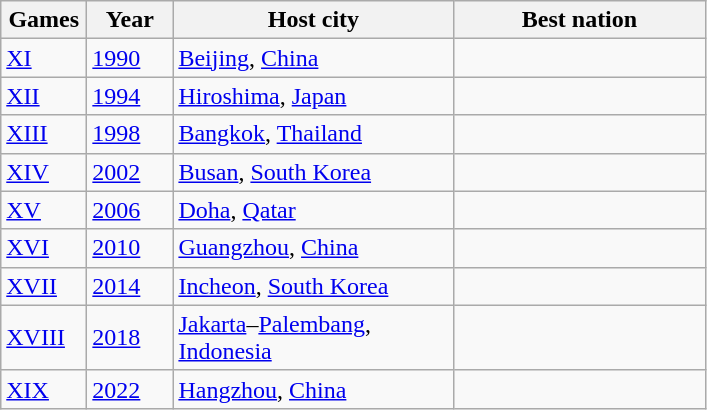<table class=wikitable>
<tr>
<th width=50>Games</th>
<th width=50>Year</th>
<th width=180>Host city</th>
<th width=160>Best nation</th>
</tr>
<tr>
<td><a href='#'>XI</a></td>
<td><a href='#'>1990</a></td>
<td><a href='#'>Beijing</a>, <a href='#'>China</a></td>
<td></td>
</tr>
<tr>
<td><a href='#'>XII</a></td>
<td><a href='#'>1994</a></td>
<td><a href='#'>Hiroshima</a>, <a href='#'>Japan</a></td>
<td></td>
</tr>
<tr>
<td><a href='#'>XIII</a></td>
<td><a href='#'>1998</a></td>
<td><a href='#'>Bangkok</a>, <a href='#'>Thailand</a></td>
<td></td>
</tr>
<tr>
<td><a href='#'>XIV</a></td>
<td><a href='#'>2002</a></td>
<td><a href='#'>Busan</a>, <a href='#'>South Korea</a></td>
<td></td>
</tr>
<tr>
<td><a href='#'>XV</a></td>
<td><a href='#'>2006</a></td>
<td><a href='#'>Doha</a>, <a href='#'>Qatar</a></td>
<td></td>
</tr>
<tr>
<td><a href='#'>XVI</a></td>
<td><a href='#'>2010</a></td>
<td><a href='#'>Guangzhou</a>, <a href='#'>China</a></td>
<td></td>
</tr>
<tr>
<td><a href='#'>XVII</a></td>
<td><a href='#'>2014</a></td>
<td><a href='#'>Incheon</a>, <a href='#'>South Korea</a></td>
<td></td>
</tr>
<tr>
<td><a href='#'>XVIII</a></td>
<td><a href='#'>2018</a></td>
<td><a href='#'>Jakarta</a>–<a href='#'>Palembang</a>, <a href='#'>Indonesia</a></td>
<td></td>
</tr>
<tr>
<td><a href='#'>XIX</a></td>
<td><a href='#'>2022</a></td>
<td><a href='#'>Hangzhou</a>, <a href='#'>China</a></td>
<td></td>
</tr>
</table>
